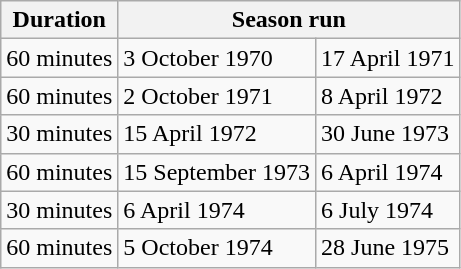<table class="wikitable">
<tr>
<th>Duration</th>
<th colspan="2">Season run</th>
</tr>
<tr>
<td>60 minutes</td>
<td>3 October 1970</td>
<td>17 April 1971</td>
</tr>
<tr>
<td>60 minutes</td>
<td>2 October 1971</td>
<td>8 April 1972</td>
</tr>
<tr>
<td>30 minutes</td>
<td>15 April 1972</td>
<td>30 June 1973</td>
</tr>
<tr>
<td>60 minutes</td>
<td>15 September 1973</td>
<td>6 April 1974</td>
</tr>
<tr>
<td>30 minutes</td>
<td>6 April 1974</td>
<td>6 July 1974</td>
</tr>
<tr>
<td>60 minutes</td>
<td>5 October 1974</td>
<td>28 June 1975</td>
</tr>
</table>
